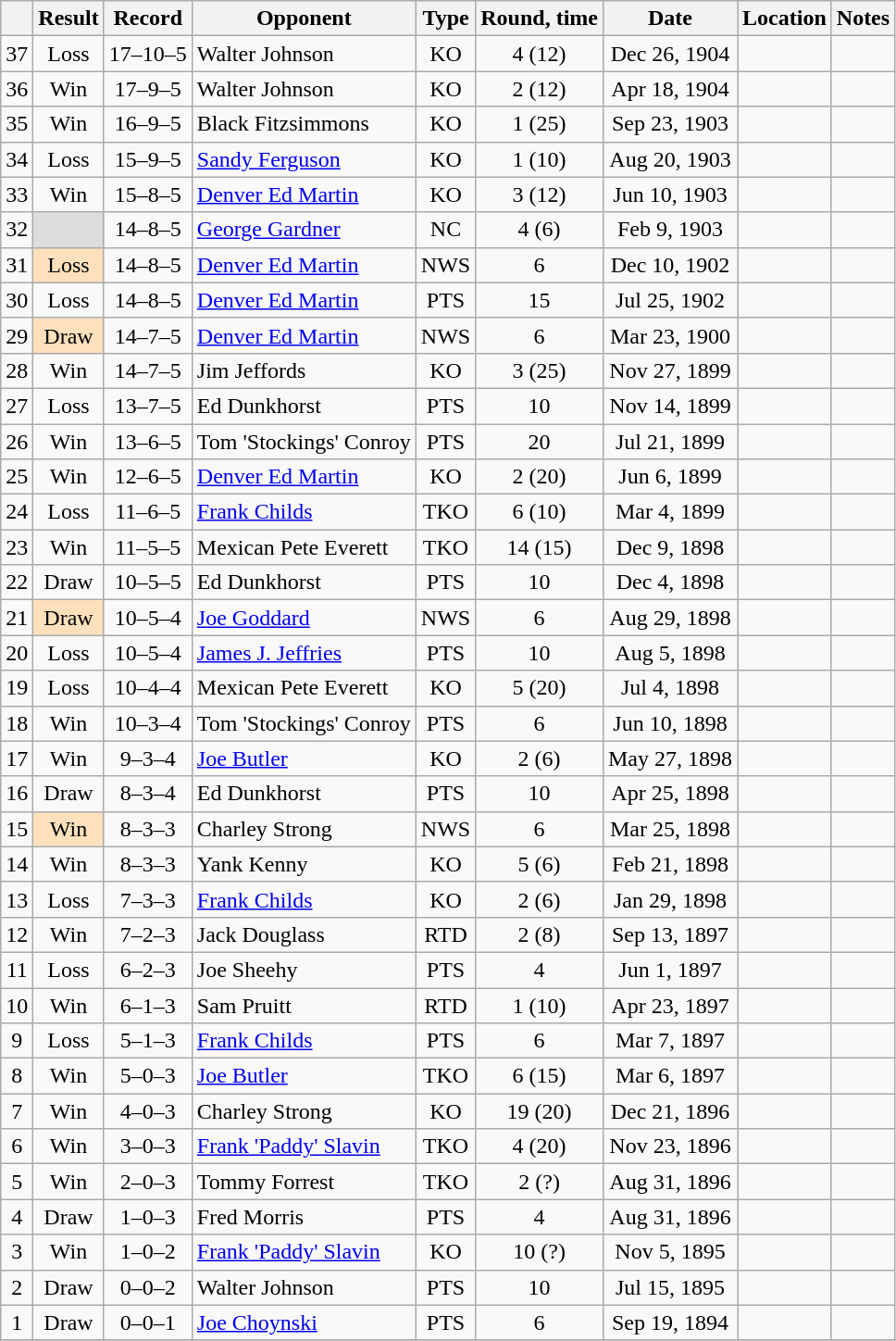<table class="wikitable mw-collapsible mw-collapsed" style="text-align:center">
<tr>
<th></th>
<th>Result</th>
<th>Record</th>
<th>Opponent</th>
<th>Type</th>
<th>Round, time</th>
<th>Date</th>
<th>Location</th>
<th>Notes</th>
</tr>
<tr>
<td>37</td>
<td>Loss</td>
<td>17–10–5 </td>
<td align=left>Walter Johnson</td>
<td>KO</td>
<td>4 (12)</td>
<td>Dec 26, 1904</td>
<td style="text-align:left;"></td>
<td></td>
</tr>
<tr>
<td>36</td>
<td>Win</td>
<td>17–9–5 </td>
<td align=left>Walter Johnson</td>
<td>KO</td>
<td>2 (12)</td>
<td>Apr 18, 1904</td>
<td style="text-align:left;"></td>
<td></td>
</tr>
<tr>
<td>35</td>
<td>Win</td>
<td>16–9–5 </td>
<td align=left>Black Fitzsimmons</td>
<td>KO</td>
<td>1 (25)</td>
<td>Sep 23, 1903</td>
<td style="text-align:left;"></td>
<td></td>
</tr>
<tr>
<td>34</td>
<td>Loss</td>
<td>15–9–5 </td>
<td align=left><a href='#'>Sandy Ferguson</a></td>
<td>KO</td>
<td>1 (10)</td>
<td>Aug 20, 1903</td>
<td style="text-align:left;"></td>
<td></td>
</tr>
<tr>
<td>33</td>
<td>Win</td>
<td>15–8–5 </td>
<td align=left><a href='#'>Denver Ed Martin</a></td>
<td>KO</td>
<td>3 (12)</td>
<td>Jun 10, 1903</td>
<td style="text-align:left;"></td>
<td></td>
</tr>
<tr>
<td>32</td>
<td style="background:#DDD"></td>
<td>14–8–5 </td>
<td align=left><a href='#'>George Gardner</a></td>
<td>NC</td>
<td>4 (6)</td>
<td>Feb 9, 1903</td>
<td style="text-align:left;"></td>
<td style="text-align:left;"></td>
</tr>
<tr>
<td>31</td>
<td style="background:#FEE1BC">Loss</td>
<td>14–8–5 </td>
<td align=left><a href='#'>Denver Ed Martin</a></td>
<td>NWS</td>
<td>6</td>
<td>Dec 10, 1902</td>
<td style="text-align:left;"></td>
<td style="text-align:left;"></td>
</tr>
<tr>
<td>30</td>
<td>Loss</td>
<td>14–8–5 </td>
<td align=left><a href='#'>Denver Ed Martin</a></td>
<td>PTS</td>
<td>15</td>
<td>Jul 25, 1902</td>
<td style="text-align:left;"></td>
<td style="text-align:left;"></td>
</tr>
<tr>
<td>29</td>
<td style="background:#FEE1BC">Draw</td>
<td>14–7–5 </td>
<td align=left><a href='#'>Denver Ed Martin</a></td>
<td>NWS</td>
<td>6</td>
<td>Mar 23, 1900</td>
<td style="text-align:left;"></td>
<td></td>
</tr>
<tr>
<td>28</td>
<td>Win</td>
<td>14–7–5 </td>
<td align=left>Jim Jeffords</td>
<td>KO</td>
<td>3 (25)</td>
<td>Nov 27, 1899</td>
<td style="text-align:left;"></td>
<td></td>
</tr>
<tr>
<td>27</td>
<td>Loss</td>
<td>13–7–5 </td>
<td align=left>Ed Dunkhorst</td>
<td>PTS</td>
<td>10</td>
<td>Nov 14, 1899</td>
<td style="text-align:left;"></td>
<td></td>
</tr>
<tr>
<td>26</td>
<td>Win</td>
<td>13–6–5 </td>
<td align=left>Tom 'Stockings' Conroy</td>
<td>PTS</td>
<td>20</td>
<td>Jul 21, 1899</td>
<td style="text-align:left;"></td>
<td></td>
</tr>
<tr>
<td>25</td>
<td>Win</td>
<td>12–6–5 </td>
<td align=left><a href='#'>Denver Ed Martin</a></td>
<td>KO</td>
<td>2 (20)</td>
<td>Jun 6, 1899</td>
<td style="text-align:left;"></td>
<td></td>
</tr>
<tr>
<td>24</td>
<td>Loss</td>
<td>11–6–5 </td>
<td align=left><a href='#'>Frank Childs</a></td>
<td>TKO</td>
<td>6 (10)</td>
<td>Mar 4, 1899</td>
<td style="text-align:left;"></td>
<td style="text-align:left;"></td>
</tr>
<tr>
<td>23</td>
<td>Win</td>
<td>11–5–5 </td>
<td align=left>Mexican Pete Everett</td>
<td>TKO</td>
<td>14 (15)</td>
<td>Dec 9, 1898</td>
<td style="text-align:left;"></td>
<td></td>
</tr>
<tr>
<td>22</td>
<td>Draw</td>
<td>10–5–5 </td>
<td align=left>Ed Dunkhorst</td>
<td>PTS</td>
<td>10</td>
<td>Dec 4, 1898</td>
<td style="text-align:left;"></td>
<td></td>
</tr>
<tr>
<td>21</td>
<td style="background:#FEE1BC">Draw</td>
<td>10–5–4 </td>
<td align=left><a href='#'>Joe Goddard</a></td>
<td>NWS</td>
<td>6</td>
<td>Aug 29, 1898</td>
<td style="text-align:left;"></td>
<td></td>
</tr>
<tr>
<td>20</td>
<td>Loss</td>
<td>10–5–4 </td>
<td align=left><a href='#'>James J. Jeffries</a></td>
<td>PTS</td>
<td>10</td>
<td>Aug 5, 1898</td>
<td style="text-align:left;"></td>
<td></td>
</tr>
<tr>
<td>19</td>
<td>Loss</td>
<td>10–4–4 </td>
<td align=left>Mexican Pete Everett</td>
<td>KO</td>
<td>5 (20)</td>
<td>Jul 4, 1898</td>
<td style="text-align:left;"></td>
<td></td>
</tr>
<tr>
<td>18</td>
<td>Win</td>
<td>10–3–4 </td>
<td align=left>Tom 'Stockings' Conroy</td>
<td>PTS</td>
<td>6</td>
<td>Jun 10, 1898</td>
<td style="text-align:left;"></td>
<td></td>
</tr>
<tr>
<td>17</td>
<td>Win</td>
<td>9–3–4 </td>
<td align=left><a href='#'>Joe Butler</a></td>
<td>KO</td>
<td>2 (6)</td>
<td>May 27, 1898</td>
<td style="text-align:left;"></td>
<td></td>
</tr>
<tr>
<td>16</td>
<td>Draw</td>
<td>8–3–4 </td>
<td align=left>Ed Dunkhorst</td>
<td>PTS</td>
<td>10</td>
<td>Apr 25, 1898</td>
<td style="text-align:left;"></td>
<td></td>
</tr>
<tr>
<td>15</td>
<td style="background:#FEE1BC">Win</td>
<td>8–3–3 </td>
<td align=left>Charley Strong</td>
<td>NWS</td>
<td>6</td>
<td>Mar 25, 1898</td>
<td style="text-align:left;"></td>
<td></td>
</tr>
<tr>
<td>14</td>
<td>Win</td>
<td>8–3–3</td>
<td align=left>Yank Kenny</td>
<td>KO</td>
<td>5 (6)</td>
<td>Feb 21, 1898</td>
<td style="text-align:left;"></td>
<td></td>
</tr>
<tr>
<td>13</td>
<td>Loss</td>
<td>7–3–3</td>
<td align=left><a href='#'>Frank Childs</a></td>
<td>KO</td>
<td>2 (6)</td>
<td>Jan 29, 1898</td>
<td style="text-align:left;"></td>
<td style="text-align:left;"></td>
</tr>
<tr>
<td>12</td>
<td>Win</td>
<td>7–2–3</td>
<td align=left>Jack Douglass</td>
<td>RTD</td>
<td>2 (8)</td>
<td>Sep 13, 1897</td>
<td style="text-align:left;"></td>
<td></td>
</tr>
<tr>
<td>11</td>
<td>Loss</td>
<td>6–2–3</td>
<td align=left>Joe Sheehy</td>
<td>PTS</td>
<td>4</td>
<td>Jun 1, 1897</td>
<td style="text-align:left;"></td>
<td></td>
</tr>
<tr>
<td>10</td>
<td>Win</td>
<td>6–1–3</td>
<td align=left>Sam Pruitt</td>
<td>RTD</td>
<td>1 (10)</td>
<td>Apr 23, 1897</td>
<td style="text-align:left;"></td>
<td style="text-align:left;"></td>
</tr>
<tr>
<td>9</td>
<td>Loss</td>
<td>5–1–3</td>
<td align=left><a href='#'>Frank Childs</a></td>
<td>PTS</td>
<td>6</td>
<td>Mar 7, 1897</td>
<td style="text-align:left;"></td>
<td></td>
</tr>
<tr>
<td>8</td>
<td>Win</td>
<td>5–0–3</td>
<td align=left><a href='#'>Joe Butler</a></td>
<td>TKO</td>
<td>6 (15)</td>
<td>Mar 6, 1897</td>
<td style="text-align:left;"></td>
<td style="text-align:left;"></td>
</tr>
<tr>
<td>7</td>
<td>Win</td>
<td>4–0–3</td>
<td align=left>Charley Strong</td>
<td>KO</td>
<td>19 (20)</td>
<td>Dec 21, 1896</td>
<td style="text-align:left;"></td>
<td style="text-align:left;"></td>
</tr>
<tr>
<td>6</td>
<td>Win</td>
<td>3–0–3</td>
<td align=left><a href='#'>Frank 'Paddy' Slavin</a></td>
<td>TKO</td>
<td>4 (20)</td>
<td>Nov 23, 1896</td>
<td style="text-align:left;"></td>
<td></td>
</tr>
<tr>
<td>5</td>
<td>Win</td>
<td>2–0–3</td>
<td align=left>Tommy Forrest</td>
<td>TKO</td>
<td>2 (?)</td>
<td>Aug 31, 1896</td>
<td style="text-align:left;"></td>
<td></td>
</tr>
<tr>
<td>4</td>
<td>Draw</td>
<td>1–0–3</td>
<td align=left>Fred Morris</td>
<td>PTS</td>
<td>4</td>
<td>Aug 31, 1896</td>
<td style="text-align:left;"></td>
<td></td>
</tr>
<tr>
<td>3</td>
<td>Win</td>
<td>1–0–2</td>
<td align=left><a href='#'>Frank 'Paddy' Slavin</a></td>
<td>KO</td>
<td>10 (?)</td>
<td>Nov 5, 1895</td>
<td style="text-align:left;"></td>
<td></td>
</tr>
<tr>
<td>2</td>
<td>Draw</td>
<td>0–0–2</td>
<td align=left>Walter Johnson</td>
<td>PTS</td>
<td>10</td>
<td>Jul 15, 1895</td>
<td style="text-align:left;"></td>
<td></td>
</tr>
<tr>
<td>1</td>
<td>Draw</td>
<td>0–0–1</td>
<td align=left><a href='#'>Joe Choynski</a></td>
<td>PTS</td>
<td>6</td>
<td>Sep 19, 1894</td>
<td style="text-align:left;"></td>
<td></td>
</tr>
<tr>
</tr>
</table>
